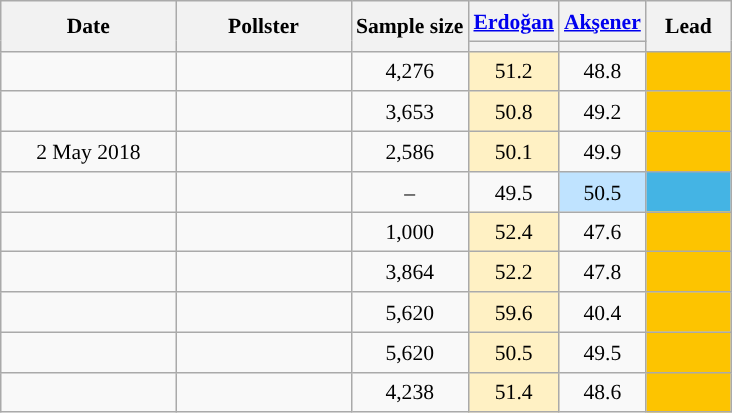<table class="wikitable" style="text-align:center; font-size:90%; line-height:20px;">
<tr>
<th rowspan=2 width="110px">Date</th>
<th rowspan=2 width="110px">Pollster</th>
<th rowspan=2 width="50px">Sample size</th>
<th width=50><a href='#'>Erdoğan</a></th>
<th width=50><a href='#'>Akşener</a></th>
<th width=50 rowspan=2>Lead</th>
</tr>
<tr>
<th style="background: "></th>
<th style="background: "></th>
</tr>
<tr>
<td></td>
<td></td>
<td>4,276</td>
<td style="background: #FFF1C4">51.2</td>
<td>48.8</td>
<td style="background: #FDC400"></td>
</tr>
<tr>
<td></td>
<td></td>
<td>3,653</td>
<td style="background: #FFF1C4">50.8</td>
<td>49.2</td>
<td style="background: #FDC400"></td>
</tr>
<tr>
<td>2 May 2018</td>
<td></td>
<td>2,586</td>
<td style="background: #FFF1C4">50.1</td>
<td>49.9</td>
<td style="background: #FDC400"></td>
</tr>
<tr>
<td></td>
<td></td>
<td>–</td>
<td>49.5</td>
<td style="background: #BFE3FF">50.5</td>
<td style="background: #44B4E4"></td>
</tr>
<tr>
<td></td>
<td></td>
<td>1,000</td>
<td style="background: #FFF1C4">52.4</td>
<td>47.6</td>
<td style="background: #FDC400"></td>
</tr>
<tr>
<td></td>
<td></td>
<td>3,864</td>
<td style="background: #FFF1C4">52.2</td>
<td>47.8</td>
<td style="background: #FDC400"></td>
</tr>
<tr>
<td></td>
<td></td>
<td>5,620</td>
<td style="background: #FFF1C4">59.6</td>
<td>40.4</td>
<td style="background: #FDC400"></td>
</tr>
<tr>
<td></td>
<td></td>
<td>5,620</td>
<td style="background: #FFF1C4">50.5</td>
<td>49.5</td>
<td style="background: #FDC400"></td>
</tr>
<tr>
<td></td>
<td></td>
<td>4,238</td>
<td style="background: #FFF1C4">51.4</td>
<td>48.6</td>
<td style="background: #FDC400"></td>
</tr>
</table>
